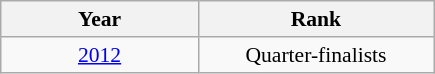<table class="wikitable" style="text-align: center;font-size:90%;">
<tr>
<th width=125>Year</th>
<th width=150>Rank</th>
</tr>
<tr>
<td> <a href='#'>2012</a></td>
<td>Quarter-finalists</td>
</tr>
</table>
